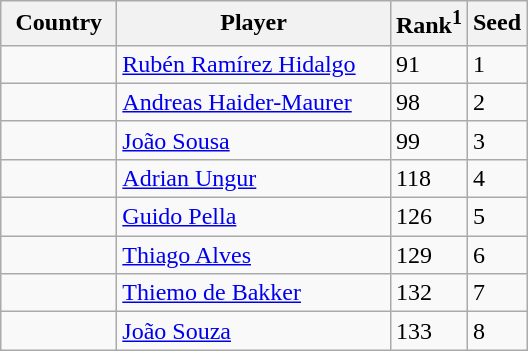<table class="sortable wikitable">
<tr>
<th width="70">Country</th>
<th width="175">Player</th>
<th>Rank<sup>1</sup></th>
<th>Seed</th>
</tr>
<tr>
<td></td>
<td><a href='#'>Rubén Ramírez Hidalgo</a></td>
<td>91</td>
<td>1</td>
</tr>
<tr>
<td></td>
<td><a href='#'>Andreas Haider-Maurer</a></td>
<td>98</td>
<td>2</td>
</tr>
<tr>
<td></td>
<td><a href='#'>João Sousa</a></td>
<td>99</td>
<td>3</td>
</tr>
<tr>
<td></td>
<td><a href='#'>Adrian Ungur</a></td>
<td>118</td>
<td>4</td>
</tr>
<tr>
<td></td>
<td><a href='#'>Guido Pella</a></td>
<td>126</td>
<td>5</td>
</tr>
<tr>
<td></td>
<td><a href='#'>Thiago Alves</a></td>
<td>129</td>
<td>6</td>
</tr>
<tr>
<td></td>
<td><a href='#'>Thiemo de Bakker</a></td>
<td>132</td>
<td>7</td>
</tr>
<tr>
<td></td>
<td><a href='#'>João Souza</a></td>
<td>133</td>
<td>8</td>
</tr>
</table>
